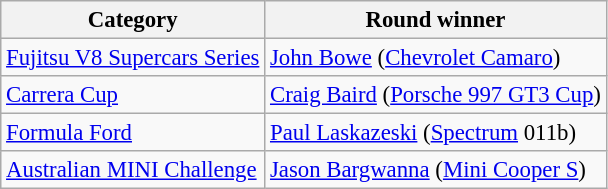<table class="wikitable" style="font-size: 95%;">
<tr>
<th>Category</th>
<th>Round winner</th>
</tr>
<tr>
<td><a href='#'>Fujitsu V8 Supercars Series</a></td>
<td><a href='#'>John Bowe</a> (<a href='#'>Chevrolet Camaro</a>)</td>
</tr>
<tr>
<td><a href='#'>Carrera Cup</a></td>
<td><a href='#'>Craig Baird</a> (<a href='#'>Porsche 997 GT3 Cup</a>)</td>
</tr>
<tr>
<td><a href='#'>Formula Ford</a></td>
<td><a href='#'>Paul Laskazeski</a> (<a href='#'>Spectrum</a> 011b)</td>
</tr>
<tr>
<td><a href='#'>Australian MINI Challenge</a></td>
<td><a href='#'>Jason Bargwanna</a> (<a href='#'>Mini Cooper S</a>)</td>
</tr>
</table>
